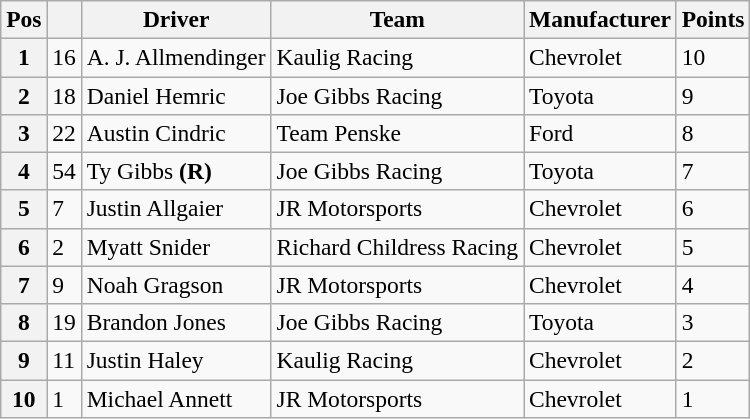<table class="wikitable" style="font-size:98%">
<tr>
<th>Pos</th>
<th></th>
<th>Driver</th>
<th>Team</th>
<th>Manufacturer</th>
<th>Points</th>
</tr>
<tr>
<th>1</th>
<td>16</td>
<td>A. J. Allmendinger</td>
<td>Kaulig Racing</td>
<td>Chevrolet</td>
<td>10</td>
</tr>
<tr>
<th>2</th>
<td>18</td>
<td>Daniel Hemric</td>
<td>Joe Gibbs Racing</td>
<td>Toyota</td>
<td>9</td>
</tr>
<tr>
<th>3</th>
<td>22</td>
<td>Austin Cindric</td>
<td>Team Penske</td>
<td>Ford</td>
<td>8</td>
</tr>
<tr>
<th>4</th>
<td>54</td>
<td>Ty Gibbs <strong>(R)</strong></td>
<td>Joe Gibbs Racing</td>
<td>Toyota</td>
<td>7</td>
</tr>
<tr>
<th>5</th>
<td>7</td>
<td>Justin Allgaier</td>
<td>JR Motorsports</td>
<td>Chevrolet</td>
<td>6</td>
</tr>
<tr>
<th>6</th>
<td>2</td>
<td>Myatt Snider</td>
<td>Richard Childress Racing</td>
<td>Chevrolet</td>
<td>5</td>
</tr>
<tr>
<th>7</th>
<td>9</td>
<td>Noah Gragson</td>
<td>JR Motorsports</td>
<td>Chevrolet</td>
<td>4</td>
</tr>
<tr>
<th>8</th>
<td>19</td>
<td>Brandon Jones</td>
<td>Joe Gibbs Racing</td>
<td>Toyota</td>
<td>3</td>
</tr>
<tr>
<th>9</th>
<td>11</td>
<td>Justin Haley</td>
<td>Kaulig Racing</td>
<td>Chevrolet</td>
<td>2</td>
</tr>
<tr>
<th>10</th>
<td>1</td>
<td>Michael Annett</td>
<td>JR Motorsports</td>
<td>Chevrolet</td>
<td>1</td>
</tr>
</table>
